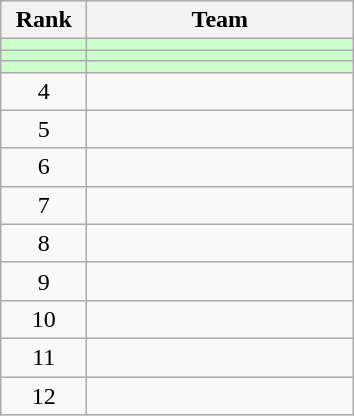<table class="wikitable" style="text-align: center">
<tr>
<th width=50>Rank</th>
<th width=170>Team</th>
</tr>
<tr bgcolor=#ccffcc>
<td></td>
<td align=left></td>
</tr>
<tr bgcolor=#ccffcc>
<td></td>
<td align=left></td>
</tr>
<tr bgcolor=#ccffcc>
<td></td>
<td align=left></td>
</tr>
<tr>
<td>4</td>
<td align=left></td>
</tr>
<tr>
<td>5</td>
<td align=left></td>
</tr>
<tr>
<td>6</td>
<td align=left></td>
</tr>
<tr>
<td>7</td>
<td align=left></td>
</tr>
<tr>
<td>8</td>
<td align=left></td>
</tr>
<tr>
<td>9</td>
<td align=left></td>
</tr>
<tr>
<td>10</td>
<td align=left></td>
</tr>
<tr>
<td>11</td>
<td align=left></td>
</tr>
<tr>
<td>12</td>
<td align=left></td>
</tr>
</table>
